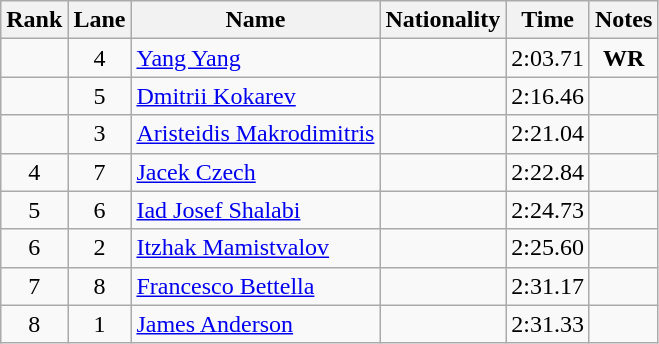<table class="wikitable">
<tr>
<th>Rank</th>
<th>Lane</th>
<th>Name</th>
<th>Nationality</th>
<th>Time</th>
<th>Notes</th>
</tr>
<tr>
<td align=center></td>
<td align=center>4</td>
<td><a href='#'>Yang Yang</a></td>
<td></td>
<td align=center>2:03.71</td>
<td align=center><strong>WR</strong></td>
</tr>
<tr>
<td align=center></td>
<td align=center>5</td>
<td><a href='#'>Dmitrii Kokarev</a></td>
<td></td>
<td align=center>2:16.46</td>
<td align=center></td>
</tr>
<tr>
<td align=center></td>
<td align=center>3</td>
<td><a href='#'>Aristeidis Makrodimitris</a></td>
<td></td>
<td align=center>2:21.04</td>
<td align=center></td>
</tr>
<tr>
<td align=center>4</td>
<td align=center>7</td>
<td><a href='#'>Jacek Czech</a></td>
<td></td>
<td align=center>2:22.84</td>
<td align=center></td>
</tr>
<tr>
<td align=center>5</td>
<td align=center>6</td>
<td><a href='#'>Iad Josef Shalabi</a></td>
<td></td>
<td align=center>2:24.73</td>
<td align=center></td>
</tr>
<tr>
<td align=center>6</td>
<td align=center>2</td>
<td><a href='#'>Itzhak Mamistvalov</a></td>
<td></td>
<td align=center>2:25.60</td>
<td align=center></td>
</tr>
<tr>
<td align=center>7</td>
<td align=center>8</td>
<td><a href='#'>Francesco Bettella</a></td>
<td></td>
<td align=center>2:31.17</td>
<td align=center></td>
</tr>
<tr>
<td align=center>8</td>
<td align=center>1</td>
<td><a href='#'>James Anderson</a></td>
<td></td>
<td align=center>2:31.33</td>
<td align=center></td>
</tr>
</table>
